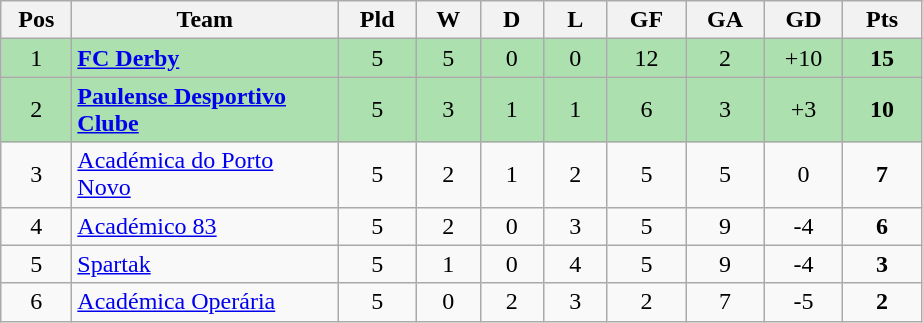<table class="wikitable" style="text-align: center;">
<tr>
<th style="width: 40px;">Pos</th>
<th style="width: 170px;">Team</th>
<th style="width: 45px;">Pld</th>
<th style="width: 35px;">W</th>
<th style="width: 35px;">D</th>
<th style="width: 35px;">L</th>
<th style="width: 45px;">GF</th>
<th style="width: 45px;">GA</th>
<th style="width: 45px;">GD</th>
<th style="width: 45px;">Pts</th>
</tr>
<tr style="background:#ACE1AF;">
<td>1</td>
<td style="text-align: left;"><strong><a href='#'>FC Derby</a></strong></td>
<td>5</td>
<td>5</td>
<td>0</td>
<td>0</td>
<td>12</td>
<td>2</td>
<td>+10</td>
<td><strong>15</strong></td>
</tr>
<tr style="background:#ACE1AF;">
<td>2</td>
<td style="text-align: left;"><strong><a href='#'>Paulense Desportivo Clube</a></strong></td>
<td>5</td>
<td>3</td>
<td>1</td>
<td>1</td>
<td>6</td>
<td>3</td>
<td>+3</td>
<td><strong>10</strong></td>
</tr>
<tr>
<td>3</td>
<td style="text-align: left;"><a href='#'>Académica do Porto Novo</a></td>
<td>5</td>
<td>2</td>
<td>1</td>
<td>2</td>
<td>5</td>
<td>5</td>
<td>0</td>
<td><strong>7</strong></td>
</tr>
<tr>
<td>4</td>
<td style="text-align: left;"><a href='#'>Académico 83</a></td>
<td>5</td>
<td>2</td>
<td>0</td>
<td>3</td>
<td>5</td>
<td>9</td>
<td>-4</td>
<td><strong>6</strong></td>
</tr>
<tr>
<td>5</td>
<td style="text-align: left;"><a href='#'>Spartak</a></td>
<td>5</td>
<td>1</td>
<td>0</td>
<td>4</td>
<td>5</td>
<td>9</td>
<td>-4</td>
<td><strong>3</strong></td>
</tr>
<tr>
<td>6</td>
<td style="text-align: left;"><a href='#'>Académica Operária</a></td>
<td>5</td>
<td>0</td>
<td>2</td>
<td>3</td>
<td>2</td>
<td>7</td>
<td>-5</td>
<td><strong>2</strong></td>
</tr>
</table>
